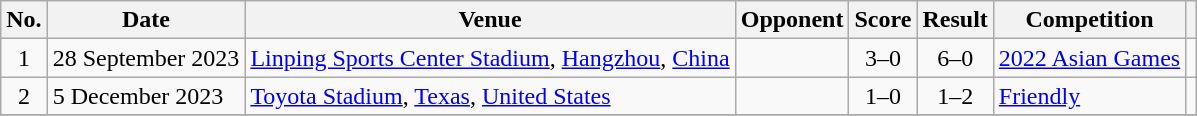<table class="wikitable sortable">
<tr>
<th scope="col">No.</th>
<th scope="col">Date</th>
<th scope="col">Venue</th>
<th scope="col">Opponent</th>
<th scope="col">Score</th>
<th scope="col">Result</th>
<th scope="col">Competition</th>
<th scope="col" class="unsortable"></th>
</tr>
<tr>
<td style="text-align:center">1</td>
<td>28 September 2023</td>
<td><a href='#'>Linping Sports Center Stadium</a>, <a href='#'>Hangzhou</a>, <a href='#'>China</a></td>
<td></td>
<td style="text-align:center">3–0</td>
<td style="text-align:center">6–0</td>
<td><a href='#'>2022 Asian Games</a></td>
<td></td>
</tr>
<tr>
<td style="text-align:center">2</td>
<td>5 December 2023</td>
<td><a href='#'>Toyota Stadium</a>, <a href='#'>Texas</a>, <a href='#'>United States</a></td>
<td></td>
<td style="text-align:center">1–0</td>
<td style="text-align:center">1–2</td>
<td><a href='#'>Friendly</a></td>
<td></td>
</tr>
<tr>
</tr>
</table>
